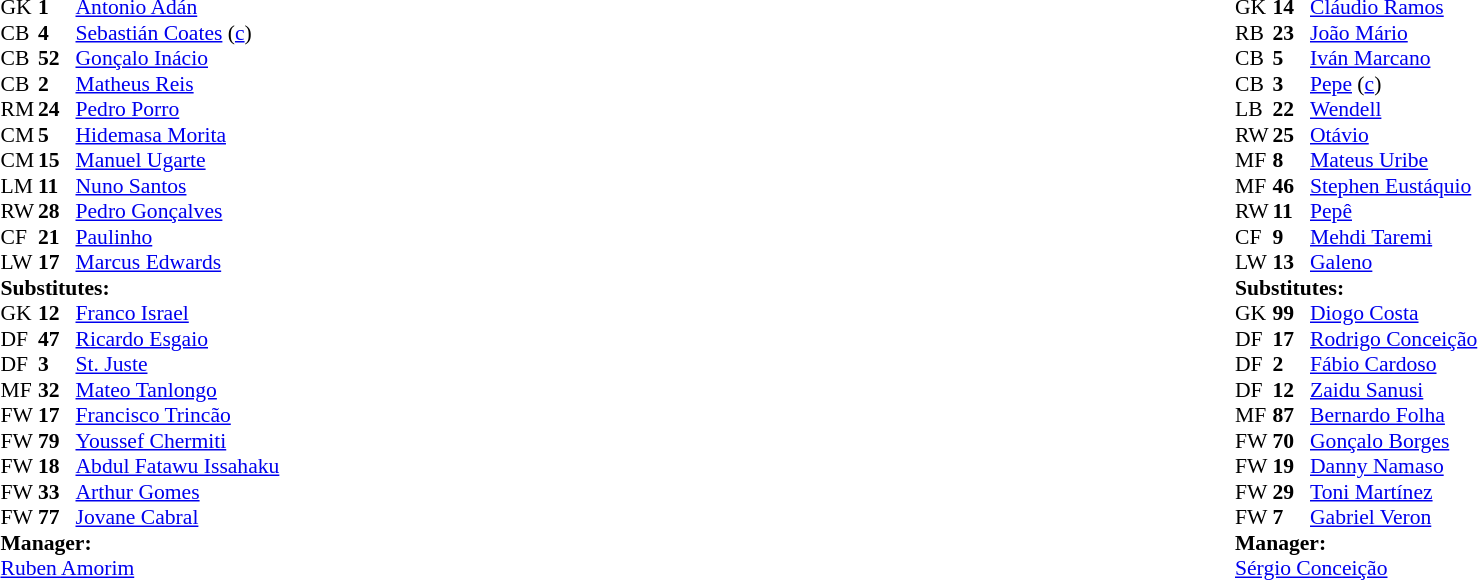<table width="100%">
<tr>
<td valign="top" width="50%"><br><table style="font-size: 90%" cellspacing="0" cellpadding="0">
<tr>
<td colspan="4"></td>
</tr>
<tr>
<th width=25></th>
<th width=25></th>
</tr>
<tr>
<td>GK</td>
<td><strong>1</strong></td>
<td> <a href='#'>Antonio Adán</a></td>
</tr>
<tr>
<td>CB</td>
<td><strong>4</strong></td>
<td> <a href='#'>Sebastián Coates</a> (<a href='#'>c</a>)</td>
<td></td>
</tr>
<tr>
<td>CB</td>
<td><strong>52</strong></td>
<td> <a href='#'>Gonçalo Inácio</a></td>
<td></td>
</tr>
<tr>
<td>CB</td>
<td><strong>2</strong></td>
<td> <a href='#'>Matheus Reis</a></td>
</tr>
<tr>
<td>RM</td>
<td><strong>24</strong></td>
<td> <a href='#'>Pedro Porro</a></td>
</tr>
<tr>
<td>CM</td>
<td><strong>5</strong></td>
<td> <a href='#'>Hidemasa Morita</a></td>
<td></td>
</tr>
<tr>
<td>CM</td>
<td><strong>15</strong></td>
<td> <a href='#'>Manuel Ugarte</a></td>
<td></td>
<td></td>
</tr>
<tr>
<td>LM</td>
<td><strong>11</strong></td>
<td> <a href='#'>Nuno Santos</a></td>
<td></td>
</tr>
<tr>
<td>RW</td>
<td><strong>28</strong></td>
<td> <a href='#'>Pedro Gonçalves</a></td>
<td></td>
</tr>
<tr>
<td>CF</td>
<td><strong>21</strong></td>
<td> <a href='#'>Paulinho</a></td>
<td></td>
<td></td>
</tr>
<tr>
<td>LW</td>
<td><strong>17</strong></td>
<td> <a href='#'>Marcus Edwards</a></td>
<td></td>
</tr>
<tr>
<td colspan=3><strong>Substitutes:</strong></td>
</tr>
<tr>
<td>GK</td>
<td><strong>12</strong></td>
<td> <a href='#'>Franco Israel</a></td>
</tr>
<tr>
<td>DF</td>
<td><strong>47</strong></td>
<td> <a href='#'>Ricardo Esgaio</a></td>
</tr>
<tr>
<td>DF</td>
<td><strong>3</strong></td>
<td> <a href='#'>St. Juste</a></td>
<td></td>
</tr>
<tr>
<td>MF</td>
<td><strong>32</strong></td>
<td> <a href='#'>Mateo Tanlongo</a></td>
<td></td>
</tr>
<tr>
<td>FW</td>
<td><strong>17</strong></td>
<td> <a href='#'>Francisco Trincão</a></td>
<td></td>
</tr>
<tr>
<td>FW</td>
<td><strong>79</strong></td>
<td> <a href='#'>Youssef Chermiti</a></td>
</tr>
<tr>
<td>FW</td>
<td><strong>18</strong></td>
<td> <a href='#'>Abdul Fatawu Issahaku</a></td>
<td></td>
</tr>
<tr>
<td>FW</td>
<td><strong>33</strong></td>
<td> <a href='#'>Arthur Gomes</a></td>
<td></td>
</tr>
<tr>
<td>FW</td>
<td><strong>77</strong></td>
<td> <a href='#'>Jovane Cabral</a></td>
<td></td>
</tr>
<tr>
<td colspan=3><strong>Manager:</strong></td>
</tr>
<tr>
<td colspan=4> <a href='#'>Ruben Amorim</a></td>
</tr>
</table>
</td>
<td valign="top"></td>
<td valign="top" width="50%"><br><table style="font-size: 90%" cellspacing="0" cellpadding="0" align=center>
<tr>
<td colspan="4"></td>
</tr>
<tr>
<th width=25></th>
<th width=25></th>
</tr>
<tr>
<th width="25"></th>
<th width="25"></th>
<th width="150"></th>
<th width="45"></th>
</tr>
<tr>
<td>GK</td>
<td><strong>14</strong></td>
<td> <a href='#'>Cláudio Ramos</a></td>
</tr>
<tr>
<td>RB</td>
<td><strong>23</strong></td>
<td> <a href='#'>João Mário</a></td>
</tr>
<tr>
<td>CB</td>
<td><strong>5</strong></td>
<td> <a href='#'>Iván Marcano</a></td>
</tr>
<tr>
<td>CB</td>
<td><strong>3</strong></td>
<td> <a href='#'>Pepe</a> (<a href='#'>c</a>)</td>
<td></td>
<td></td>
</tr>
<tr>
<td>LB</td>
<td><strong>22</strong></td>
<td> <a href='#'>Wendell</a></td>
<td></td>
<td></td>
</tr>
<tr>
<td>RW</td>
<td><strong>25</strong></td>
<td> <a href='#'>Otávio</a></td>
</tr>
<tr>
<td>MF</td>
<td><strong>8</strong></td>
<td> <a href='#'>Mateus Uribe</a></td>
</tr>
<tr>
<td>MF</td>
<td><strong>46</strong></td>
<td> <a href='#'>Stephen Eustáquio</a></td>
<td></td>
</tr>
<tr>
<td>RW</td>
<td><strong>11</strong></td>
<td> <a href='#'>Pepê</a></td>
<td></td>
</tr>
<tr>
<td>CF</td>
<td><strong>9</strong></td>
<td> <a href='#'>Mehdi Taremi</a></td>
<td></td>
</tr>
<tr>
<td>LW</td>
<td><strong>13</strong></td>
<td> <a href='#'>Galeno</a></td>
</tr>
<tr>
<td colspan=3><strong>Substitutes:</strong></td>
</tr>
<tr>
<td>GK</td>
<td><strong>99</strong></td>
<td> <a href='#'>Diogo Costa</a></td>
</tr>
<tr>
<td>DF</td>
<td><strong>17</strong></td>
<td> <a href='#'>Rodrigo Conceição</a></td>
</tr>
<tr>
<td>DF</td>
<td><strong>2</strong></td>
<td> <a href='#'>Fábio Cardoso</a></td>
<td></td>
</tr>
<tr>
<td>DF</td>
<td><strong>12</strong></td>
<td> <a href='#'>Zaidu Sanusi</a></td>
<td></td>
</tr>
<tr>
<td>MF</td>
<td><strong>87</strong></td>
<td> <a href='#'>Bernardo Folha</a></td>
<td></td>
</tr>
<tr>
<td>FW</td>
<td><strong>70</strong></td>
<td> <a href='#'>Gonçalo Borges</a></td>
<td></td>
<td></td>
</tr>
<tr>
<td>FW</td>
<td><strong>19</strong></td>
<td> <a href='#'>Danny Namaso</a></td>
<td></td>
</tr>
<tr>
<td>FW</td>
<td><strong>29</strong></td>
<td> <a href='#'>Toni Martínez</a></td>
</tr>
<tr>
<td>FW</td>
<td><strong>7</strong></td>
<td> <a href='#'>Gabriel Veron</a></td>
</tr>
<tr>
<td colspan=3><strong>Manager:</strong></td>
</tr>
<tr>
<td colspan="3"> <a href='#'>Sérgio Conceição</a></td>
</tr>
</table>
</td>
</tr>
</table>
